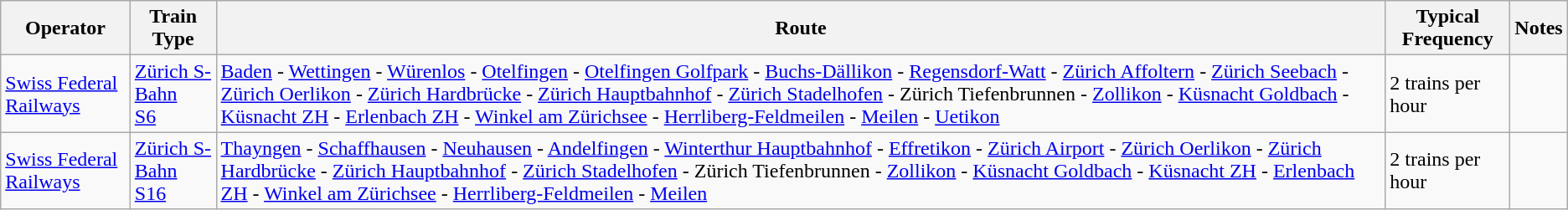<table class="wikitable vatop">
<tr>
<th>Operator</th>
<th>Train Type</th>
<th>Route</th>
<th>Typical Frequency</th>
<th>Notes</th>
</tr>
<tr>
<td><a href='#'>Swiss Federal Railways</a></td>
<td><a href='#'>Zürich S-Bahn</a><br><a href='#'>S6</a></td>
<td><a href='#'>Baden</a> - <a href='#'>Wettingen</a> - <a href='#'>Würenlos</a> - <a href='#'>Otelfingen</a> - <a href='#'>Otelfingen Golfpark</a> - <a href='#'>Buchs-Dällikon</a> - <a href='#'>Regensdorf-Watt</a> - <a href='#'>Zürich Affoltern</a> - <a href='#'>Zürich Seebach</a> - <a href='#'>Zürich Oerlikon</a> - <a href='#'>Zürich Hardbrücke</a> - <a href='#'>Zürich Hauptbahnhof</a> - <a href='#'>Zürich Stadelhofen</a> - Zürich Tiefenbrunnen - <a href='#'>Zollikon</a> - <a href='#'>Küsnacht Goldbach</a> - <a href='#'>Küsnacht ZH</a> - <a href='#'>Erlenbach ZH</a> - <a href='#'>Winkel am Zürichsee</a> - <a href='#'>Herrliberg-Feldmeilen</a> - <a href='#'>Meilen</a> - <a href='#'>Uetikon</a></td>
<td>2 trains per hour</td>
<td></td>
</tr>
<tr>
<td><a href='#'>Swiss Federal Railways</a></td>
<td><a href='#'>Zürich S-Bahn</a><br><a href='#'>S16</a></td>
<td><a href='#'>Thayngen</a> - <a href='#'>Schaffhausen</a> - <a href='#'>Neuhausen</a> - <a href='#'>Andelfingen</a> - <a href='#'>Winterthur Hauptbahnhof</a> - <a href='#'>Effretikon</a> - <a href='#'>Zürich Airport</a> - <a href='#'>Zürich Oerlikon</a> - <a href='#'>Zürich Hardbrücke</a> - <a href='#'>Zürich Hauptbahnhof</a> - <a href='#'>Zürich Stadelhofen</a> - Zürich Tiefenbrunnen - <a href='#'>Zollikon</a> - <a href='#'>Küsnacht Goldbach</a> - <a href='#'>Küsnacht ZH</a> - <a href='#'>Erlenbach ZH</a> - <a href='#'>Winkel am Zürichsee</a> - <a href='#'>Herrliberg-Feldmeilen</a> - <a href='#'>Meilen</a></td>
<td>2 trains per hour</td>
<td></td>
</tr>
</table>
